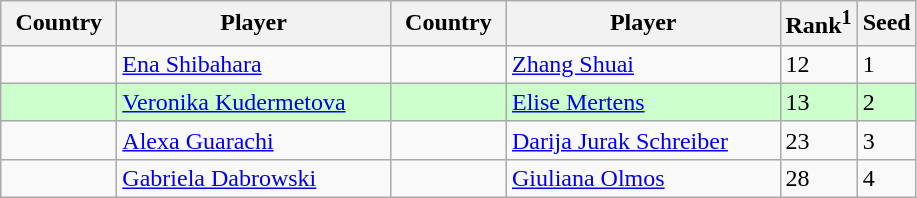<table class="sortable wikitable">
<tr>
<th width="70">Country</th>
<th width="175">Player</th>
<th width="70">Country</th>
<th width="175">Player</th>
<th>Rank<sup>1</sup></th>
<th>Seed</th>
</tr>
<tr>
<td></td>
<td><a href='#'>Ena Shibahara</a></td>
<td></td>
<td><a href='#'>Zhang Shuai</a></td>
<td>12</td>
<td>1</td>
</tr>
<tr style="background:#cfc;">
<td></td>
<td><a href='#'>Veronika Kudermetova</a></td>
<td></td>
<td><a href='#'>Elise Mertens</a></td>
<td>13</td>
<td>2</td>
</tr>
<tr>
<td></td>
<td><a href='#'>Alexa Guarachi</a></td>
<td></td>
<td><a href='#'>Darija Jurak Schreiber</a></td>
<td>23</td>
<td>3</td>
</tr>
<tr>
<td></td>
<td><a href='#'>Gabriela Dabrowski</a></td>
<td></td>
<td><a href='#'>Giuliana Olmos</a></td>
<td>28</td>
<td>4</td>
</tr>
</table>
